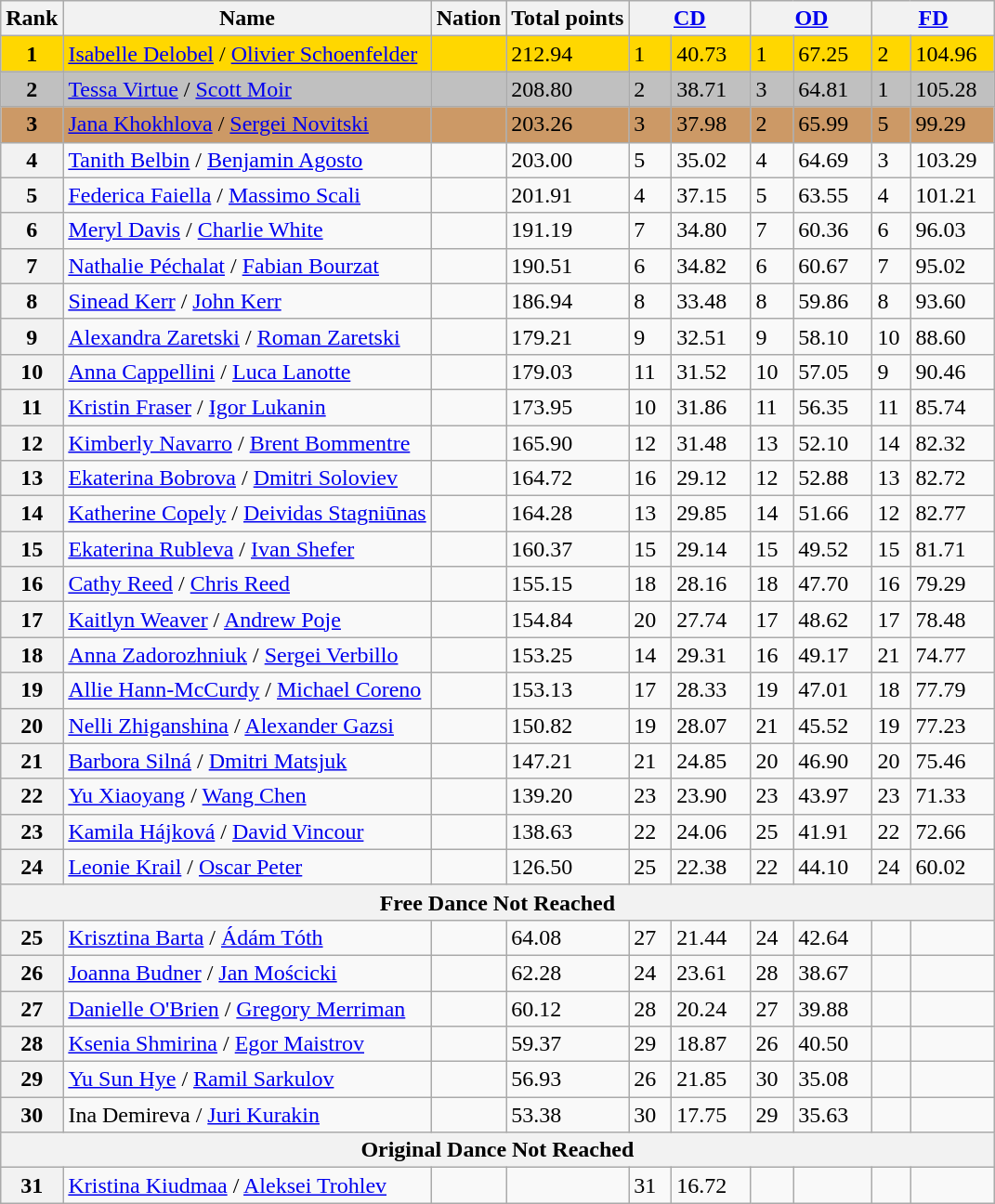<table class="wikitable sortable">
<tr>
<th>Rank</th>
<th>Name</th>
<th>Nation</th>
<th>Total points</th>
<th colspan="2" width="80px"><a href='#'>CD</a></th>
<th colspan="2" width="80px"><a href='#'>OD</a></th>
<th colspan="2" width="80px"><a href='#'>FD</a></th>
</tr>
<tr bgcolor=gold>
<td align=center><strong>1</strong></td>
<td><a href='#'>Isabelle Delobel</a> / <a href='#'>Olivier Schoenfelder</a></td>
<td></td>
<td>212.94</td>
<td>1</td>
<td>40.73</td>
<td>1</td>
<td>67.25</td>
<td>2</td>
<td>104.96</td>
</tr>
<tr bgcolor=silver>
<td align=center><strong>2</strong></td>
<td><a href='#'>Tessa Virtue</a> / <a href='#'>Scott Moir</a></td>
<td></td>
<td>208.80</td>
<td>2</td>
<td>38.71</td>
<td>3</td>
<td>64.81</td>
<td>1</td>
<td>105.28</td>
</tr>
<tr bgcolor=cc9966>
<td align=center><strong>3</strong></td>
<td><a href='#'>Jana Khokhlova</a> / <a href='#'>Sergei Novitski</a></td>
<td></td>
<td>203.26</td>
<td>3</td>
<td>37.98</td>
<td>2</td>
<td>65.99</td>
<td>5</td>
<td>99.29</td>
</tr>
<tr>
<th>4</th>
<td><a href='#'>Tanith Belbin</a> / <a href='#'>Benjamin Agosto</a></td>
<td></td>
<td>203.00</td>
<td>5</td>
<td>35.02</td>
<td>4</td>
<td>64.69</td>
<td>3</td>
<td>103.29</td>
</tr>
<tr>
<th>5</th>
<td><a href='#'>Federica Faiella</a> / <a href='#'>Massimo Scali</a></td>
<td></td>
<td>201.91</td>
<td>4</td>
<td>37.15</td>
<td>5</td>
<td>63.55</td>
<td>4</td>
<td>101.21</td>
</tr>
<tr>
<th>6</th>
<td><a href='#'>Meryl Davis</a> / <a href='#'>Charlie White</a></td>
<td></td>
<td>191.19</td>
<td>7</td>
<td>34.80</td>
<td>7</td>
<td>60.36</td>
<td>6</td>
<td>96.03</td>
</tr>
<tr>
<th>7</th>
<td><a href='#'>Nathalie Péchalat</a> / <a href='#'>Fabian Bourzat</a></td>
<td></td>
<td>190.51</td>
<td>6</td>
<td>34.82</td>
<td>6</td>
<td>60.67</td>
<td>7</td>
<td>95.02</td>
</tr>
<tr>
<th>8</th>
<td><a href='#'>Sinead Kerr</a> / <a href='#'>John Kerr</a></td>
<td></td>
<td>186.94</td>
<td>8</td>
<td>33.48</td>
<td>8</td>
<td>59.86</td>
<td>8</td>
<td>93.60</td>
</tr>
<tr>
<th>9</th>
<td><a href='#'>Alexandra Zaretski</a> / <a href='#'>Roman Zaretski</a></td>
<td></td>
<td>179.21</td>
<td>9</td>
<td>32.51</td>
<td>9</td>
<td>58.10</td>
<td>10</td>
<td>88.60</td>
</tr>
<tr>
<th>10</th>
<td><a href='#'>Anna Cappellini</a> / <a href='#'>Luca Lanotte</a></td>
<td></td>
<td>179.03</td>
<td>11</td>
<td>31.52</td>
<td>10</td>
<td>57.05</td>
<td>9</td>
<td>90.46</td>
</tr>
<tr>
<th>11</th>
<td><a href='#'>Kristin Fraser</a> / <a href='#'>Igor Lukanin</a></td>
<td></td>
<td>173.95</td>
<td>10</td>
<td>31.86</td>
<td>11</td>
<td>56.35</td>
<td>11</td>
<td>85.74</td>
</tr>
<tr>
<th>12</th>
<td><a href='#'>Kimberly Navarro</a> / <a href='#'>Brent Bommentre</a></td>
<td></td>
<td>165.90</td>
<td>12</td>
<td>31.48</td>
<td>13</td>
<td>52.10</td>
<td>14</td>
<td>82.32</td>
</tr>
<tr>
<th>13</th>
<td><a href='#'>Ekaterina Bobrova</a> / <a href='#'>Dmitri Soloviev</a></td>
<td></td>
<td>164.72</td>
<td>16</td>
<td>29.12</td>
<td>12</td>
<td>52.88</td>
<td>13</td>
<td>82.72</td>
</tr>
<tr>
<th>14</th>
<td><a href='#'>Katherine Copely</a> / <a href='#'>Deividas Stagniūnas</a></td>
<td></td>
<td>164.28</td>
<td>13</td>
<td>29.85</td>
<td>14</td>
<td>51.66</td>
<td>12</td>
<td>82.77</td>
</tr>
<tr>
<th>15</th>
<td><a href='#'>Ekaterina Rubleva</a> / <a href='#'>Ivan Shefer</a></td>
<td></td>
<td>160.37</td>
<td>15</td>
<td>29.14</td>
<td>15</td>
<td>49.52</td>
<td>15</td>
<td>81.71</td>
</tr>
<tr>
<th>16</th>
<td><a href='#'>Cathy Reed</a> / <a href='#'>Chris Reed</a></td>
<td></td>
<td>155.15</td>
<td>18</td>
<td>28.16</td>
<td>18</td>
<td>47.70</td>
<td>16</td>
<td>79.29</td>
</tr>
<tr>
<th>17</th>
<td><a href='#'>Kaitlyn Weaver</a> / <a href='#'>Andrew Poje</a></td>
<td></td>
<td>154.84</td>
<td>20</td>
<td>27.74</td>
<td>17</td>
<td>48.62</td>
<td>17</td>
<td>78.48</td>
</tr>
<tr>
<th>18</th>
<td><a href='#'>Anna Zadorozhniuk</a> / <a href='#'>Sergei Verbillo</a></td>
<td></td>
<td>153.25</td>
<td>14</td>
<td>29.31</td>
<td>16</td>
<td>49.17</td>
<td>21</td>
<td>74.77</td>
</tr>
<tr>
<th>19</th>
<td><a href='#'>Allie Hann-McCurdy</a> / <a href='#'>Michael Coreno</a></td>
<td></td>
<td>153.13</td>
<td>17</td>
<td>28.33</td>
<td>19</td>
<td>47.01</td>
<td>18</td>
<td>77.79</td>
</tr>
<tr>
<th>20</th>
<td><a href='#'>Nelli Zhiganshina</a> / <a href='#'>Alexander Gazsi</a></td>
<td></td>
<td>150.82</td>
<td>19</td>
<td>28.07</td>
<td>21</td>
<td>45.52</td>
<td>19</td>
<td>77.23</td>
</tr>
<tr>
<th>21</th>
<td><a href='#'>Barbora Silná</a> / <a href='#'>Dmitri Matsjuk</a></td>
<td></td>
<td>147.21</td>
<td>21</td>
<td>24.85</td>
<td>20</td>
<td>46.90</td>
<td>20</td>
<td>75.46</td>
</tr>
<tr>
<th>22</th>
<td><a href='#'>Yu Xiaoyang</a> / <a href='#'>Wang Chen</a></td>
<td></td>
<td>139.20</td>
<td>23</td>
<td>23.90</td>
<td>23</td>
<td>43.97</td>
<td>23</td>
<td>71.33</td>
</tr>
<tr>
<th>23</th>
<td><a href='#'>Kamila Hájková</a> / <a href='#'>David Vincour</a></td>
<td></td>
<td>138.63</td>
<td>22</td>
<td>24.06</td>
<td>25</td>
<td>41.91</td>
<td>22</td>
<td>72.66</td>
</tr>
<tr>
<th>24</th>
<td><a href='#'>Leonie Krail</a> / <a href='#'>Oscar Peter</a></td>
<td></td>
<td>126.50</td>
<td>25</td>
<td>22.38</td>
<td>22</td>
<td>44.10</td>
<td>24</td>
<td>60.02</td>
</tr>
<tr>
<th colspan=10>Free Dance Not Reached</th>
</tr>
<tr>
<th>25</th>
<td><a href='#'>Krisztina Barta</a> / <a href='#'>Ádám Tóth</a></td>
<td></td>
<td>64.08</td>
<td>27</td>
<td>21.44</td>
<td>24</td>
<td>42.64</td>
<td></td>
<td></td>
</tr>
<tr>
<th>26</th>
<td><a href='#'>Joanna Budner</a> / <a href='#'>Jan Mościcki</a></td>
<td></td>
<td>62.28</td>
<td>24</td>
<td>23.61</td>
<td>28</td>
<td>38.67</td>
<td></td>
<td></td>
</tr>
<tr>
<th>27</th>
<td><a href='#'>Danielle O'Brien</a> / <a href='#'>Gregory Merriman</a></td>
<td></td>
<td>60.12</td>
<td>28</td>
<td>20.24</td>
<td>27</td>
<td>39.88</td>
<td></td>
<td></td>
</tr>
<tr>
<th>28</th>
<td><a href='#'>Ksenia Shmirina</a> / <a href='#'>Egor Maistrov</a></td>
<td></td>
<td>59.37</td>
<td>29</td>
<td>18.87</td>
<td>26</td>
<td>40.50</td>
<td></td>
<td></td>
</tr>
<tr>
<th>29</th>
<td><a href='#'>Yu Sun Hye</a> / <a href='#'>Ramil Sarkulov</a></td>
<td></td>
<td>56.93</td>
<td>26</td>
<td>21.85</td>
<td>30</td>
<td>35.08</td>
<td></td>
<td></td>
</tr>
<tr>
<th>30</th>
<td>Ina Demireva / <a href='#'>Juri Kurakin</a></td>
<td></td>
<td>53.38</td>
<td>30</td>
<td>17.75</td>
<td>29</td>
<td>35.63</td>
<td></td>
<td></td>
</tr>
<tr>
<th colspan=10>Original Dance Not Reached</th>
</tr>
<tr>
<th>31</th>
<td><a href='#'>Kristina Kiudmaa</a> / <a href='#'>Aleksei Trohlev</a></td>
<td></td>
<td></td>
<td>31</td>
<td>16.72</td>
<td></td>
<td></td>
<td></td>
<td></td>
</tr>
</table>
